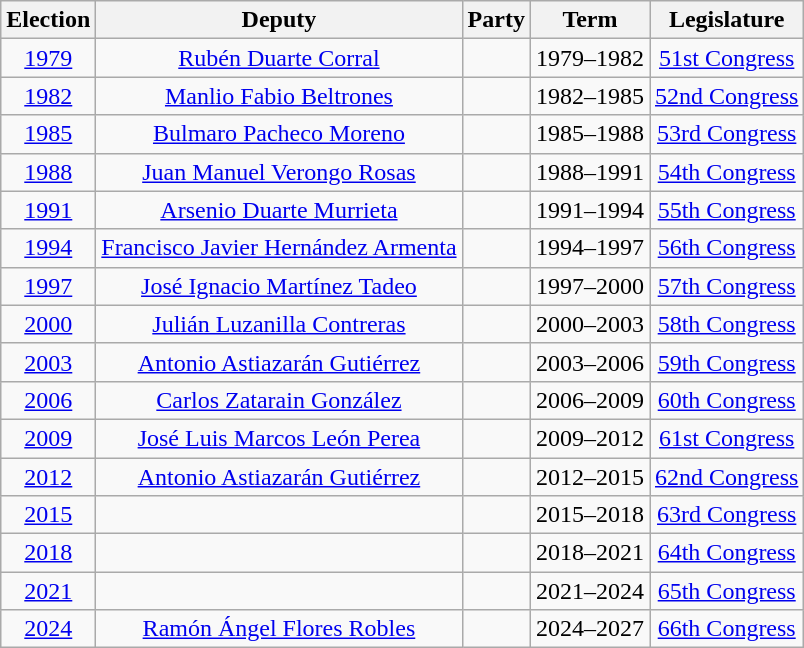<table class="wikitable sortable" style="text-align: center">
<tr>
<th>Election</th>
<th class="unsortable">Deputy</th>
<th class="unsortable">Party</th>
<th class="unsortable">Term</th>
<th class="unsortable">Legislature</th>
</tr>
<tr>
<td><a href='#'>1979</a></td>
<td><a href='#'>Rubén Duarte Corral</a></td>
<td></td>
<td>1979–1982</td>
<td><a href='#'>51st Congress</a></td>
</tr>
<tr>
<td><a href='#'>1982</a></td>
<td><a href='#'>Manlio Fabio Beltrones</a></td>
<td></td>
<td>1982–1985</td>
<td><a href='#'>52nd Congress</a></td>
</tr>
<tr>
<td><a href='#'>1985</a></td>
<td><a href='#'>Bulmaro Pacheco Moreno</a></td>
<td></td>
<td>1985–1988</td>
<td><a href='#'>53rd Congress</a></td>
</tr>
<tr>
<td><a href='#'>1988</a></td>
<td><a href='#'>Juan Manuel Verongo Rosas</a></td>
<td></td>
<td>1988–1991</td>
<td><a href='#'>54th Congress</a></td>
</tr>
<tr>
<td><a href='#'>1991</a></td>
<td><a href='#'>Arsenio Duarte Murrieta</a></td>
<td></td>
<td>1991–1994</td>
<td><a href='#'>55th Congress</a></td>
</tr>
<tr>
<td><a href='#'>1994</a></td>
<td><a href='#'>Francisco Javier Hernández Armenta</a></td>
<td></td>
<td>1994–1997</td>
<td><a href='#'>56th Congress</a></td>
</tr>
<tr>
<td><a href='#'>1997</a></td>
<td><a href='#'>José Ignacio Martínez Tadeo</a></td>
<td></td>
<td>1997–2000</td>
<td><a href='#'>57th Congress</a></td>
</tr>
<tr>
<td><a href='#'>2000</a></td>
<td><a href='#'>Julián Luzanilla Contreras</a></td>
<td></td>
<td>2000–2003</td>
<td><a href='#'>58th Congress</a></td>
</tr>
<tr>
<td><a href='#'>2003</a></td>
<td><a href='#'>Antonio Astiazarán Gutiérrez</a></td>
<td></td>
<td>2003–2006</td>
<td><a href='#'>59th Congress</a></td>
</tr>
<tr>
<td><a href='#'>2006</a></td>
<td><a href='#'>Carlos Zatarain González</a></td>
<td></td>
<td>2006–2009</td>
<td><a href='#'>60th Congress</a></td>
</tr>
<tr>
<td><a href='#'>2009</a></td>
<td><a href='#'>José Luis Marcos León Perea</a></td>
<td></td>
<td>2009–2012</td>
<td><a href='#'>61st Congress</a></td>
</tr>
<tr>
<td><a href='#'>2012</a></td>
<td><a href='#'>Antonio Astiazarán Gutiérrez</a></td>
<td></td>
<td>2012–2015</td>
<td><a href='#'>62nd Congress</a></td>
</tr>
<tr>
<td><a href='#'>2015</a></td>
<td></td>
<td></td>
<td>2015–2018</td>
<td><a href='#'>63rd Congress</a></td>
</tr>
<tr>
<td><a href='#'>2018</a></td>
<td></td>
<td></td>
<td>2018–2021</td>
<td><a href='#'>64th Congress</a></td>
</tr>
<tr>
<td><a href='#'>2021</a></td>
<td></td>
<td></td>
<td>2021–2024</td>
<td><a href='#'>65th Congress</a></td>
</tr>
<tr>
<td><a href='#'>2024</a></td>
<td><a href='#'>Ramón Ángel Flores Robles</a></td>
<td> </td>
<td>2024–2027</td>
<td><a href='#'>66th Congress</a></td>
</tr>
</table>
